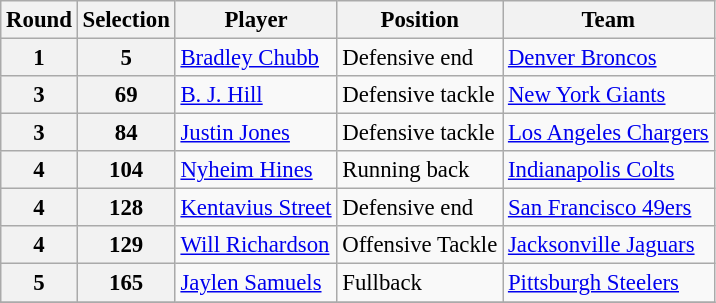<table class="wikitable" style="font-size: 95%;">
<tr>
<th>Round</th>
<th>Selection</th>
<th>Player</th>
<th>Position</th>
<th>Team</th>
</tr>
<tr>
<th>1</th>
<th>5</th>
<td><a href='#'>Bradley Chubb</a></td>
<td>Defensive end</td>
<td><a href='#'>Denver Broncos</a></td>
</tr>
<tr>
<th>3</th>
<th>69</th>
<td><a href='#'>B. J. Hill</a></td>
<td>Defensive tackle</td>
<td><a href='#'>New York Giants</a></td>
</tr>
<tr>
<th>3</th>
<th>84</th>
<td><a href='#'>Justin Jones</a></td>
<td>Defensive tackle</td>
<td><a href='#'>Los Angeles Chargers</a></td>
</tr>
<tr>
<th>4</th>
<th>104</th>
<td><a href='#'>Nyheim Hines</a></td>
<td>Running back</td>
<td><a href='#'>Indianapolis Colts</a></td>
</tr>
<tr>
<th>4</th>
<th>128</th>
<td><a href='#'>Kentavius Street</a></td>
<td>Defensive end</td>
<td><a href='#'>San Francisco 49ers</a></td>
</tr>
<tr>
<th>4</th>
<th>129</th>
<td><a href='#'>Will Richardson</a></td>
<td>Offensive Tackle</td>
<td><a href='#'>Jacksonville Jaguars</a></td>
</tr>
<tr>
<th>5</th>
<th>165</th>
<td><a href='#'>Jaylen Samuels</a></td>
<td>Fullback</td>
<td><a href='#'>Pittsburgh Steelers</a></td>
</tr>
<tr>
</tr>
</table>
